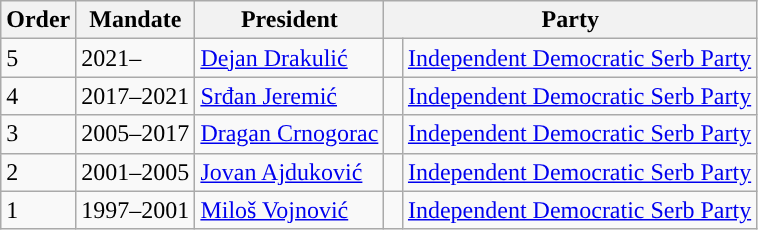<table class="wikitable">
<tr>
<th>Order</th>
<th>Mandate</th>
<th>President</th>
<th colspan="2">Party</th>
</tr>
<tr>
<td>5</td>
<td>2021–</td>
<td><a href='#'>Dejan Drakulić</a></td>
<td width="5px" style="background: "> </td>
<td><a href='#'>Independent Democratic Serb Party</a></td>
</tr>
<tr>
<td>4</td>
<td>2017–2021</td>
<td><a href='#'>Srđan Jeremić</a></td>
<td width="5px" style="background: "> </td>
<td><a href='#'>Independent Democratic Serb Party</a></td>
</tr>
<tr>
<td>3</td>
<td>2005–2017</td>
<td><a href='#'>Dragan Crnogorac</a></td>
<td width="5px" style="background: "> </td>
<td><a href='#'>Independent Democratic Serb Party</a></td>
</tr>
<tr>
<td>2</td>
<td>2001–2005</td>
<td><a href='#'>Jovan Ajduković</a></td>
<td width="5px" style="background: "> </td>
<td><a href='#'>Independent Democratic Serb Party</a></td>
</tr>
<tr>
<td>1</td>
<td>1997–2001</td>
<td><a href='#'>Miloš Vojnović</a></td>
<td width="5px" style="background: "> </td>
<td><a href='#'>Independent Democratic Serb Party</a></td>
</tr>
</table>
